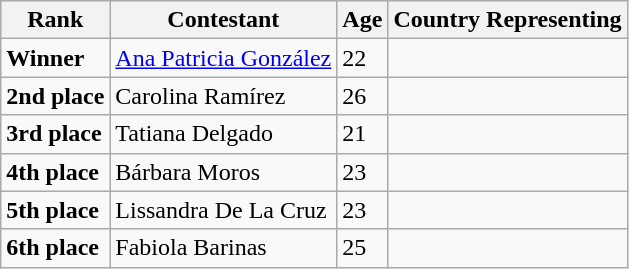<table class="wikitable">
<tr>
<th>Rank</th>
<th>Contestant</th>
<th>Age</th>
<th>Country Representing</th>
</tr>
<tr>
<td><strong>Winner</strong></td>
<td><a href='#'>Ana Patricia González</a></td>
<td>22</td>
<td><strong></strong></td>
</tr>
<tr>
<td><strong>2nd place</strong></td>
<td>Carolina Ramírez</td>
<td>26</td>
<td><strong></strong></td>
</tr>
<tr>
<td><strong>3rd place</strong></td>
<td>Tatiana Delgado</td>
<td>21</td>
<td><strong></strong></td>
</tr>
<tr>
<td><strong>4th place</strong></td>
<td>Bárbara Moros</td>
<td>23</td>
<td><strong></strong></td>
</tr>
<tr>
<td><strong>5th place</strong></td>
<td>Lissandra De La Cruz</td>
<td>23</td>
<td><strong></strong></td>
</tr>
<tr>
<td><strong>6th place</strong></td>
<td>Fabiola Barinas</td>
<td>25</td>
<td><strong></strong></td>
</tr>
</table>
